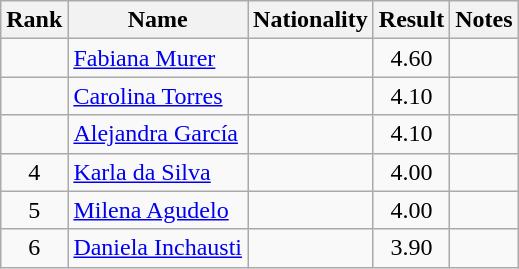<table class="wikitable sortable" style="text-align:center">
<tr>
<th>Rank</th>
<th>Name</th>
<th>Nationality</th>
<th>Result</th>
<th>Notes</th>
</tr>
<tr>
<td></td>
<td align=left><a href='#'>Fabiana Murer</a></td>
<td align=left></td>
<td>4.60</td>
<td></td>
</tr>
<tr>
<td></td>
<td align=left><a href='#'>Carolina Torres</a></td>
<td align=left></td>
<td>4.10</td>
<td></td>
</tr>
<tr>
<td></td>
<td align=left><a href='#'>Alejandra García</a></td>
<td align=left></td>
<td>4.10</td>
<td></td>
</tr>
<tr>
<td>4</td>
<td align=left><a href='#'>Karla da Silva</a></td>
<td align=left></td>
<td>4.00</td>
<td></td>
</tr>
<tr>
<td>5</td>
<td align=left><a href='#'>Milena Agudelo</a></td>
<td align=left></td>
<td>4.00</td>
<td></td>
</tr>
<tr>
<td>6</td>
<td align=left><a href='#'>Daniela Inchausti</a></td>
<td align=left></td>
<td>3.90</td>
<td></td>
</tr>
</table>
